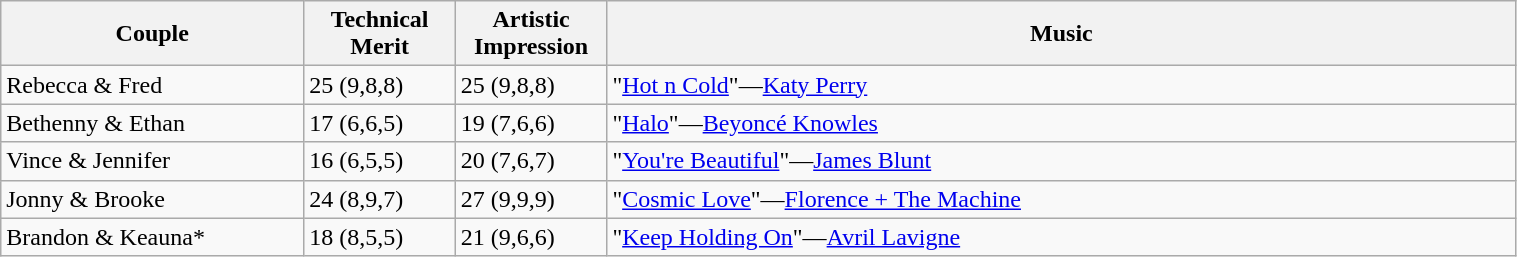<table class="wikitable" style="width:80%;">
<tr>
<th style="width:20%;">Couple</th>
<th style="width:10%;">Technical Merit</th>
<th style="width:10%;">Artistic Impression</th>
<th style="width:60%;">Music</th>
</tr>
<tr>
<td>Rebecca & Fred</td>
<td>25 (9,8,8)</td>
<td>25 (9,8,8)</td>
<td>"<a href='#'>Hot n Cold</a>"—<a href='#'>Katy Perry</a></td>
</tr>
<tr>
<td>Bethenny & Ethan</td>
<td>17 (6,6,5)</td>
<td>19 (7,6,6)</td>
<td>"<a href='#'>Halo</a>"—<a href='#'>Beyoncé Knowles</a></td>
</tr>
<tr>
<td>Vince & Jennifer</td>
<td>16 (6,5,5)</td>
<td>20 (7,6,7)</td>
<td>"<a href='#'>You're Beautiful</a>"—<a href='#'>James Blunt</a></td>
</tr>
<tr>
<td>Jonny & Brooke</td>
<td>24 (8,9,7)</td>
<td>27 (9,9,9)</td>
<td>"<a href='#'>Cosmic Love</a>"—<a href='#'>Florence + The Machine</a></td>
</tr>
<tr>
<td>Brandon & Keauna*</td>
<td>18 (8,5,5)</td>
<td>21 (9,6,6)</td>
<td>"<a href='#'>Keep Holding On</a>"—<a href='#'>Avril Lavigne</a></td>
</tr>
</table>
